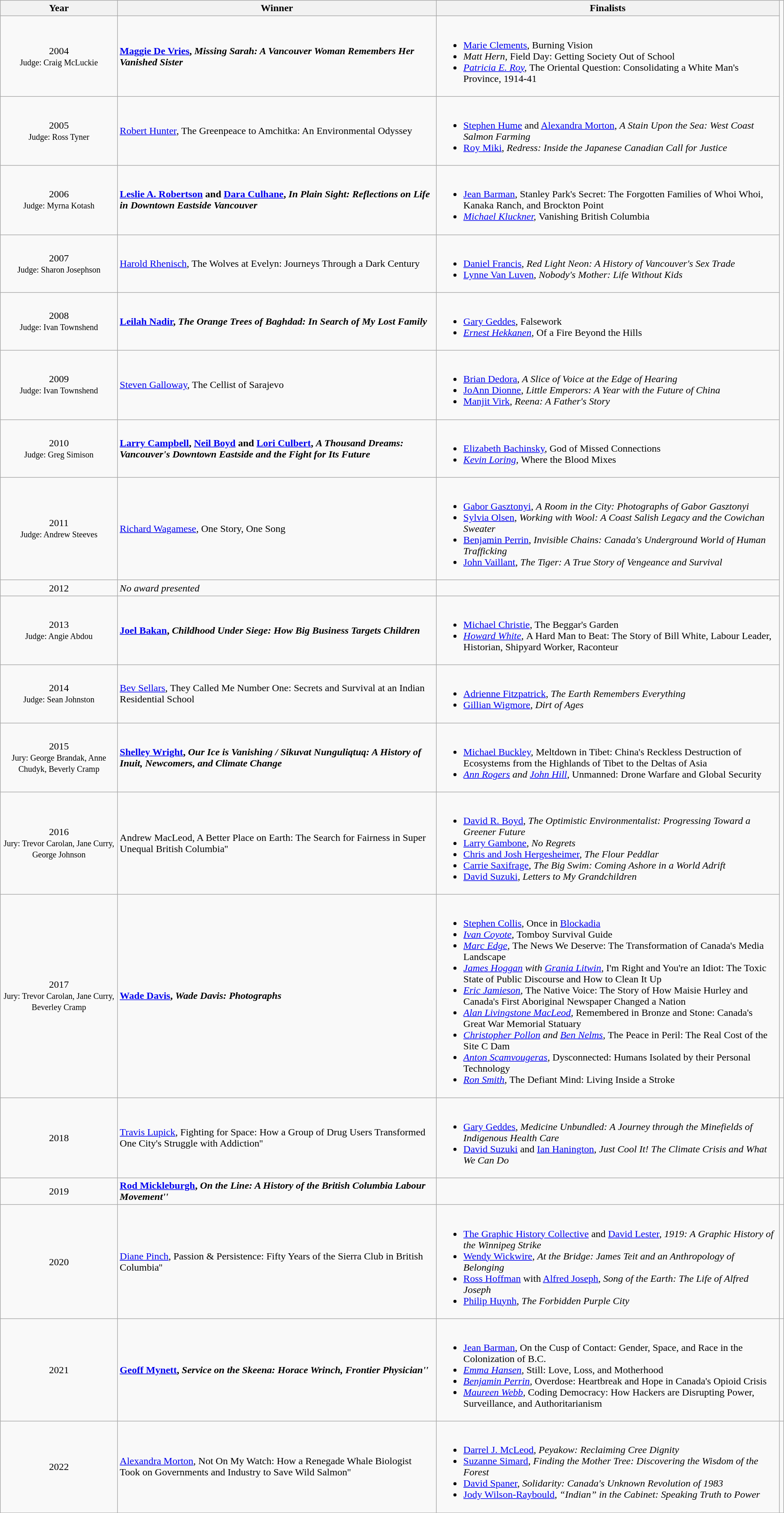<table class="wikitable" width="100%">
<tr>
<th>Year</th>
<th>Winner</th>
<th>Finalists</th>
</tr>
<tr>
<td align="center">2004<br><small>Judge: Craig McLuckie</small></td>
<td> <strong><a href='#'>Maggie De Vries</a>, <em>Missing Sarah: A Vancouver Woman Remembers Her Vanished Sister<strong><em></td>
<td><br><ul><li><a href='#'>Marie Clements</a>, </em>Burning Vision<em></li><li>Matt Hern, </em>Field Day: Getting Society Out of School<em></li><li><a href='#'>Patricia E. Roy</a>, </em>The Oriental Question: Consolidating a White Man's Province, 1914-41<em></li></ul></td>
</tr>
<tr>
<td align="center">2005<br><small>Judge: Ross Tyner</small></td>
<td> </strong><a href='#'>Robert Hunter</a>, </em>The Greenpeace to Amchitka: An Environmental Odyssey</em></strong></td>
<td><br><ul><li><a href='#'>Stephen Hume</a> and <a href='#'>Alexandra Morton</a>, <em>A Stain Upon the Sea: West Coast Salmon Farming</em></li><li><a href='#'>Roy Miki</a>, <em>Redress: Inside the Japanese Canadian Call for Justice</em></li></ul></td>
</tr>
<tr>
<td align="center">2006<br><small>Judge: Myrna Kotash</small></td>
<td> <strong><a href='#'>Leslie A. Robertson</a> and <a href='#'>Dara Culhane</a>, <em>In Plain Sight: Reflections on Life in Downtown Eastside Vancouver<strong><em></td>
<td><br><ul><li><a href='#'>Jean Barman</a>, </em>Stanley Park's Secret: The Forgotten Families of Whoi Whoi, Kanaka Ranch, and Brockton Point<em></li><li><a href='#'>Michael Kluckner</a>, </em>Vanishing British Columbia<em></li></ul></td>
</tr>
<tr>
<td align="center">2007<br><small>Judge: Sharon Josephson</small></td>
<td> </strong><a href='#'>Harold Rhenisch</a>, </em>The Wolves at Evelyn: Journeys Through a Dark Century</em></strong></td>
<td><br><ul><li><a href='#'>Daniel Francis</a>, <em>Red Light Neon: A History of Vancouver's Sex Trade</em></li><li><a href='#'>Lynne Van Luven</a>, <em>Nobody's Mother: Life Without Kids</em></li></ul></td>
</tr>
<tr>
<td align="center">2008<br><small>Judge: Ivan Townshend</small></td>
<td> <strong><a href='#'>Leilah Nadir</a>, <em>The Orange Trees of Baghdad: In Search of My Lost Family<strong><em></td>
<td><br><ul><li><a href='#'>Gary Geddes</a>, </em>Falsework<em></li><li><a href='#'>Ernest Hekkanen</a>, </em>Of a Fire Beyond the Hills<em></li></ul></td>
</tr>
<tr>
<td align="center">2009<br><small>Judge: Ivan Townshend</small></td>
<td> </strong><a href='#'>Steven Galloway</a>, </em>The Cellist of Sarajevo</em></strong></td>
<td><br><ul><li><a href='#'>Brian Dedora</a>, <em>A Slice of Voice at the Edge of Hearing</em></li><li><a href='#'>JoAnn Dionne</a>, <em>Little Emperors: A Year with the Future of China</em></li><li><a href='#'>Manjit Virk</a>, <em>Reena: A Father's Story</em></li></ul></td>
</tr>
<tr>
<td align="center">2010<br><small>Judge: Greg Simison</small></td>
<td> <strong><a href='#'>Larry Campbell</a>, <a href='#'>Neil Boyd</a> and <a href='#'>Lori Culbert</a>, <em>A Thousand Dreams: Vancouver's Downtown Eastside and the Fight for Its Future<strong><em></td>
<td><br><ul><li><a href='#'>Elizabeth Bachinsky</a>, </em>God of Missed Connections<em></li><li><a href='#'>Kevin Loring</a>, </em>Where the Blood Mixes<em></li></ul></td>
</tr>
<tr>
<td align="center">2011<br><small>Judge: Andrew Steeves</small></td>
<td> </strong><a href='#'>Richard Wagamese</a>, </em>One Story, One Song</em></strong></td>
<td><br><ul><li><a href='#'>Gabor Gasztonyi</a>, <em>A Room in the City: Photographs of Gabor Gasztonyi</em></li><li><a href='#'>Sylvia Olsen</a>, <em>Working with Wool: A Coast Salish Legacy and the Cowichan Sweater</em></li><li><a href='#'>Benjamin Perrin</a>, <em>Invisible Chains: Canada's Underground World of Human Trafficking</em></li><li><a href='#'>John Vaillant</a>, <em>The Tiger: A True Story of Vengeance and Survival</em></li></ul></td>
</tr>
<tr>
<td align="center">2012</td>
<td><em>No award presented</em></td>
<td></td>
</tr>
<tr>
<td align="center">2013<br><small>Judge: Angie Abdou</small></td>
<td> <strong><a href='#'>Joel Bakan</a>, <em>Childhood Under Siege: How Big Business Targets Children<strong><em></td>
<td><br><ul><li><a href='#'>Michael Christie</a>, </em>The Beggar's Garden<em></li><li><a href='#'>Howard White</a>, </em>A Hard Man to Beat: The Story of Bill White, Labour Leader, Historian, Shipyard Worker, Raconteur<em></li></ul></td>
</tr>
<tr>
<td align="center">2014<br><small>Judge: Sean Johnston</small></td>
<td> </strong><a href='#'>Bev Sellars</a>, </em>They Called Me Number One: Secrets and Survival at an Indian Residential School</em></strong></td>
<td><br><ul><li><a href='#'>Adrienne Fitzpatrick</a>, <em>The Earth Remembers Everything</em></li><li><a href='#'>Gillian Wigmore</a>, <em>Dirt of Ages</em></li></ul></td>
</tr>
<tr>
<td align="center">2015<br><small>Jury: George Brandak, Anne Chudyk, Beverly Cramp</small></td>
<td> <strong><a href='#'>Shelley Wright</a>, <em>Our Ice is Vanishing / Sikuvat Nunguliqtuq: A History of Inuit, Newcomers, and Climate Change<strong><em></td>
<td><br><ul><li><a href='#'>Michael Buckley</a>, </em>Meltdown in Tibet: China's Reckless Destruction of Ecosystems from the Highlands of Tibet to the Deltas of Asia<em></li><li><a href='#'>Ann Rogers</a> and <a href='#'>John Hill</a>, </em>Unmanned: Drone Warfare and Global Security<em></li></ul></td>
</tr>
<tr>
<td align="center">2016<br><small>Jury: Trevor Carolan, Jane Curry, George Johnson</small></td>
<td> </strong>Andrew MacLeod, </em>A Better Place on Earth: The Search for Fairness in Super Unequal British Columbia</em></strong>''</td>
<td><br><ul><li><a href='#'>David R. Boyd</a>, <em>The Optimistic Environmentalist: Progressing Toward a Greener Future</em></li><li><a href='#'>Larry Gambone</a>, <em>No Regrets</em></li><li><a href='#'>Chris and Josh Hergesheimer</a>, <em>The Flour Peddlar</em></li><li><a href='#'>Carrie Saxifrage</a>, <em>The Big Swim: Coming Ashore in a World Adrift</em></li><li><a href='#'>David Suzuki</a>, <em>Letters to My Grandchildren</em></li></ul></td>
</tr>
<tr>
<td align="center">2017<br><small>Jury: Trevor Carolan, Jane Curry, Beverley Cramp</small></td>
<td> <strong><a href='#'>Wade Davis</a>, <em>Wade Davis: Photographs<strong><em></td>
<td><br><ul><li><a href='#'>Stephen Collis</a>, </em>Once in <a href='#'>Blockadia</a><em></li><li><a href='#'>Ivan Coyote</a>, </em>Tomboy Survival Guide<em></li><li><a href='#'>Marc Edge</a>, </em>The News We Deserve: The Transformation of Canada's Media Landscape<em></li><li><a href='#'>James Hoggan</a> with <a href='#'>Grania Litwin</a>, </em>I'm Right and You're an Idiot: The Toxic State of Public Discourse and How to Clean It Up<em></li><li><a href='#'>Eric Jamieson</a>, </em>The Native Voice: The Story of How Maisie Hurley and Canada's First Aboriginal Newspaper Changed a Nation<em></li><li><a href='#'>Alan Livingstone MacLeod</a>, </em>Remembered in Bronze and Stone: Canada's Great War Memorial Statuary<em></li><li><a href='#'>Christopher Pollon</a> and <a href='#'>Ben Nelms</a>, </em>The Peace in Peril: The Real Cost of the Site C Dam<em></li><li><a href='#'>Anton Scamvougeras</a>, </em>Dysconnected: Humans Isolated by their Personal Technology<em></li><li><a href='#'>Ron Smith</a>, </em>The Defiant Mind: Living Inside a Stroke<em></li></ul></td>
</tr>
<tr>
<td align="center">2018<br><small></small></td>
<td> </strong><a href='#'>Travis Lupick</a>, </em>Fighting for Space: How a Group of Drug Users Transformed One City's Struggle with Addiction</em></strong>''</td>
<td><br><ul><li><a href='#'>Gary Geddes</a>, <em>Medicine Unbundled: A Journey through the Minefields of Indigenous Health Care </em></li><li><a href='#'>David Suzuki</a> and <a href='#'>Ian Hanington</a>, <em>Just Cool It! The Climate Crisis and What We Can Do</em></li></ul></td>
<td></td>
</tr>
<tr>
<td align="center">2019<br><small></small></td>
<td> <strong><a href='#'>Rod Mickleburgh</a>, <em>On the Line: A History of the British Columbia Labour Movement<strong><em>''</td>
<td></td>
<td></td>
</tr>
<tr>
<td align="center">2020<br><small></small></td>
<td> </strong><a href='#'>Diane Pinch</a>, </em>Passion & Persistence: Fifty Years of the Sierra Club in British Columbia</em></strong>''</td>
<td><br><ul><li><a href='#'>The Graphic History Collective</a> and <a href='#'>David Lester</a>, <em>1919: A Graphic History of the Winnipeg Strike</em></li><li><a href='#'>Wendy Wickwire</a>, <em>At the Bridge: James Teit and an Anthropology of Belonging</em></li><li><a href='#'>Ross Hoffman</a> with <a href='#'>Alfred Joseph</a>, <em>Song of the Earth: The Life of Alfred Joseph</em></li><li><a href='#'>Philip Huynh</a>, <em>The Forbidden Purple City</em></li></ul></td>
<td></td>
</tr>
<tr>
<td align="center">2021<br><small></small></td>
<td> <strong><a href='#'>Geoff Mynett</a>, <em>Service on the Skeena: Horace Wrinch, Frontier Physician<strong><em>''</td>
<td><br><ul><li><a href='#'>Jean Barman</a>, </em>On the Cusp of Contact: Gender, Space, and Race in the Colonization of B.C.<em></li><li><a href='#'>Emma Hansen</a>, </em>Still: Love, Loss, and Motherhood<em></li><li><a href='#'>Benjamin Perrin</a>, </em>Overdose: Heartbreak and Hope in Canada's Opioid Crisis<em></li><li><a href='#'>Maureen Webb</a>, </em>Coding Democracy: How Hackers are Disrupting Power, Surveillance, and Authoritarianism<em></li></ul></td>
<td></td>
</tr>
<tr>
<td align="center">2022<br><small></small></td>
<td> </strong><a href='#'>Alexandra Morton</a>, </em>Not On My Watch: How a Renegade Whale Biologist Took on Governments and Industry to Save Wild Salmon</em></strong>''</td>
<td><br><ul><li><a href='#'>Darrel J. McLeod</a>, <em>Peyakow: Reclaiming Cree Dignity</em></li><li><a href='#'>Suzanne Simard</a>, <em>Finding the Mother Tree: Discovering the Wisdom of the Forest</em></li><li><a href='#'>David Spaner</a>, <em>Solidarity: Canada's Unknown Revolution of 1983</em></li><li><a href='#'>Jody Wilson-Raybould</a>, <em>“Indian” in the Cabinet: Speaking Truth to Power </em></li></ul></td>
</tr>
</table>
